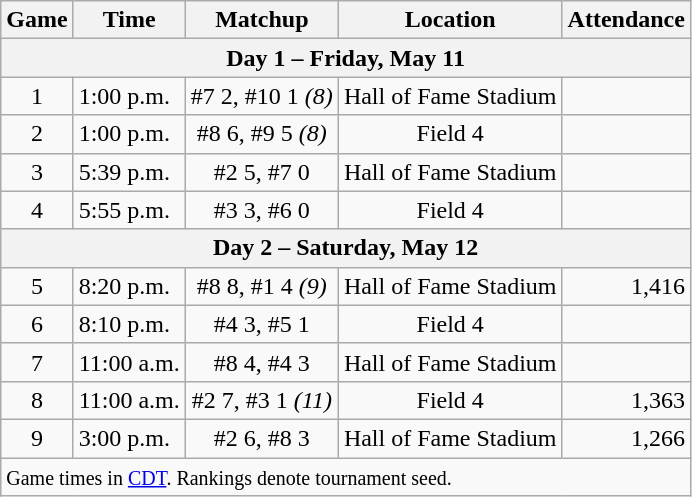<table class="wikitable">
<tr>
<th>Game</th>
<th>Time</th>
<th>Matchup</th>
<th>Location</th>
<th>Attendance</th>
</tr>
<tr>
<th colspan=5>Day 1 – Friday, May 11</th>
</tr>
<tr>
<td style="text-align:center;">1</td>
<td>1:00 p.m.</td>
<td style="text-align:center;">#7 <strong></strong> 2, #10  1 <em>(8)</em></td>
<td style="text-align:center;">Hall of Fame Stadium</td>
<td style="text-align:right;"></td>
</tr>
<tr>
<td style="text-align:center;">2</td>
<td>1:00 p.m.</td>
<td style="text-align:center;">#8 <strong></strong> 6, #9  5 <em>(8)</em></td>
<td style="text-align:center;">Field 4</td>
<td style="text-align:right;"></td>
</tr>
<tr>
<td style="text-align:center;">3</td>
<td>5:39 p.m.</td>
<td style="text-align:center;">#2 <strong></strong> 5, #7  0</td>
<td style="text-align:center;">Hall of Fame Stadium</td>
<td style="text-align:right;"></td>
</tr>
<tr>
<td style="text-align:center;">4</td>
<td>5:55 p.m.</td>
<td style="text-align:center;">#3 <strong></strong> 3, #6  0</td>
<td style="text-align:center;">Field 4</td>
<td style="text-align:right;"></td>
</tr>
<tr>
<th colspan=5>Day 2 – Saturday, May 12</th>
</tr>
<tr>
<td style="text-align:center;">5</td>
<td>8:20 p.m.</td>
<td style="text-align:center;">#8 <strong></strong> 8, #1  4 <em>(9)</em></td>
<td style="text-align:center;">Hall of Fame Stadium</td>
<td style="text-align:right;">1,416</td>
</tr>
<tr>
<td style="text-align:center;">6</td>
<td>8:10 p.m.</td>
<td style="text-align:center;">#4 <strong></strong> 3, #5  1</td>
<td style="text-align:center;">Field 4</td>
<td style="text-align:right;"></td>
</tr>
<tr>
<td style="text-align:center;">7</td>
<td>11:00 a.m.</td>
<td style="text-align:center;">#8 <strong></strong> 4, #4  3</td>
<td style="text-align:center;">Hall of Fame Stadium</td>
<td style="text-align:right;"></td>
</tr>
<tr>
<td style="text-align:center;">8</td>
<td>11:00 a.m.</td>
<td style="text-align:center;">#2 <strong></strong> 7, #3  1 <em>(11)</em></td>
<td style="text-align:center;">Field 4</td>
<td style="text-align:right;">1,363</td>
</tr>
<tr>
<td style="text-align:center;">9</td>
<td>3:00 p.m.</td>
<td style="text-align:center;">#2 <strong></strong> 6, #8  3</td>
<td style="text-align:center;">Hall of Fame Stadium</td>
<td style="text-align:right;">1,266</td>
</tr>
<tr>
<td colspan=5><small>Game times in <a href='#'>CDT</a>. Rankings denote tournament seed.</small></td>
</tr>
</table>
